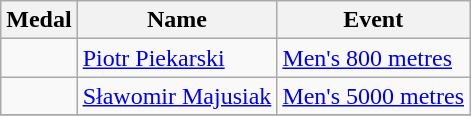<table class="wikitable sortable" style="font-size:100%">
<tr>
<th>Medal</th>
<th>Name</th>
<th>Event</th>
</tr>
<tr>
<td></td>
<td><a href='#'>Piotr Piekarski</a></td>
<td><a href='#'>Men's 800 metres</a></td>
</tr>
<tr>
<td></td>
<td><a href='#'>Sławomir Majusiak</a></td>
<td><a href='#'>Men's 5000 metres</a></td>
</tr>
<tr>
</tr>
</table>
